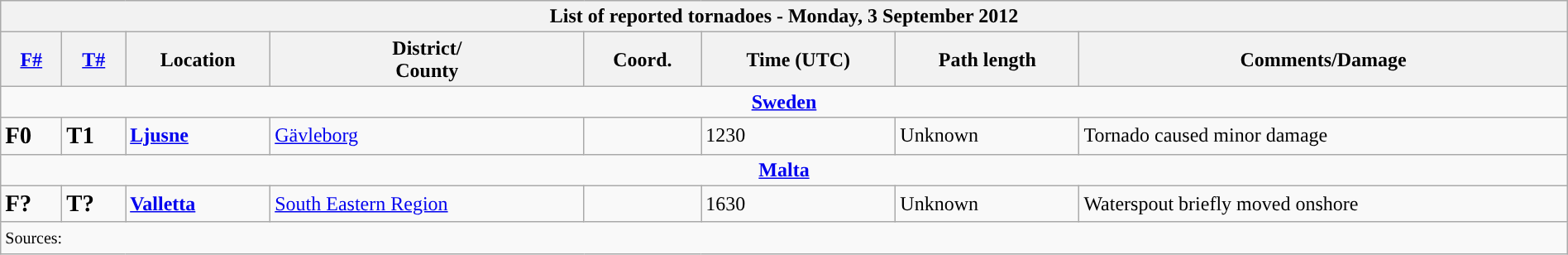<table class="wikitable collapsible" width="100%">
<tr>
<th colspan="8">List of reported tornadoes - Monday, 3 September 2012</th>
</tr>
<tr>
<th><a href='#'>F#</a></th>
<th><a href='#'>T#</a></th>
<th>Location</th>
<th>District/<br>County</th>
<th>Coord.</th>
<th>Time (UTC)</th>
<th>Path length</th>
<th>Comments/Damage</th>
</tr>
<tr>
<td colspan="8" align=center><strong><a href='#'>Sweden</a></strong></td>
</tr>
<tr>
<td><big><strong>F0</strong></big></td>
<td><big><strong>T1</strong></big></td>
<td><strong><a href='#'>Ljusne</a></strong></td>
<td><a href='#'>Gävleborg</a></td>
<td></td>
<td>1230</td>
<td>Unknown</td>
<td>Tornado caused minor damage</td>
</tr>
<tr>
<td colspan="8" align=center><strong><a href='#'>Malta</a></strong></td>
</tr>
<tr>
<td><big><strong>F?</strong></big></td>
<td><big><strong>T?</strong></big></td>
<td><strong><a href='#'>Valletta</a></strong></td>
<td><a href='#'>South Eastern Region</a></td>
<td></td>
<td>1630</td>
<td>Unknown</td>
<td>Waterspout briefly moved onshore</td>
</tr>
<tr>
<td colspan="8"><small>Sources:  </small></td>
</tr>
</table>
